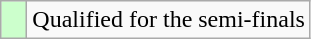<table class="wikitable">
<tr>
<td width=10px bgcolor="#ccffcc"></td>
<td>Qualified for the semi-finals</td>
</tr>
</table>
